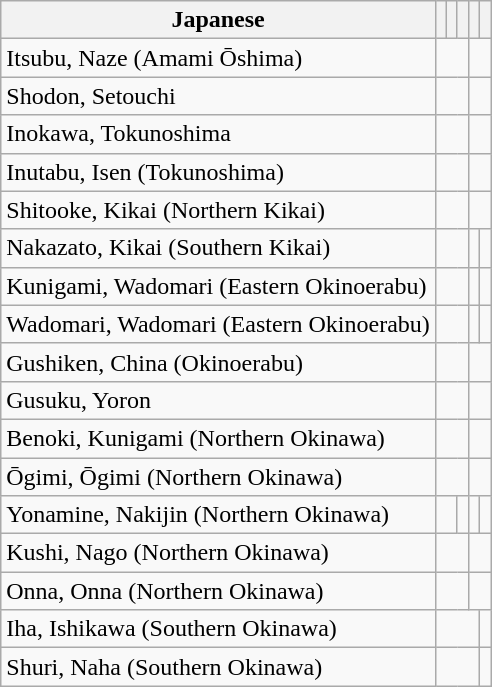<table class="wikitable">
<tr>
<th>Japanese</th>
<th></th>
<th></th>
<th></th>
<th></th>
<th></th>
</tr>
<tr>
<td>Itsubu, Naze (Amami Ōshima)</td>
<td colspan="3"></td>
<td colspan="2"></td>
</tr>
<tr>
<td>Shodon, Setouchi</td>
<td colspan="3"></td>
<td colspan="2"></td>
</tr>
<tr>
<td>Inokawa, Tokunoshima</td>
<td colspan="3"></td>
<td colspan="2"></td>
</tr>
<tr>
<td>Inutabu, Isen (Tokunoshima)</td>
<td colspan="3"></td>
<td colspan="2"></td>
</tr>
<tr>
<td>Shitooke, Kikai (Northern Kikai)</td>
<td colspan="3"></td>
<td colspan="2"></td>
</tr>
<tr>
<td>Nakazato, Kikai (Southern Kikai)</td>
<td colspan="3"></td>
<td></td>
<td></td>
</tr>
<tr>
<td>Kunigami, Wadomari (Eastern Okinoerabu)</td>
<td colspan="3"></td>
<td></td>
<td></td>
</tr>
<tr>
<td>Wadomari, Wadomari (Eastern Okinoerabu)</td>
<td colspan="3"></td>
<td></td>
<td></td>
</tr>
<tr>
<td>Gushiken, China (Okinoerabu)</td>
<td colspan="3"></td>
<td colspan="2"></td>
</tr>
<tr>
<td>Gusuku, Yoron</td>
<td colspan="3"></td>
<td colspan="2"></td>
</tr>
<tr>
<td>Benoki, Kunigami (Northern Okinawa)</td>
<td colspan="3"></td>
<td colspan="2"></td>
</tr>
<tr>
<td>Ōgimi, Ōgimi (Northern Okinawa)</td>
<td colspan="3"></td>
<td colspan="2"></td>
</tr>
<tr>
<td>Yonamine, Nakijin (Northern Okinawa)</td>
<td colspan="2"></td>
<td></td>
<td></td>
<td></td>
</tr>
<tr>
<td>Kushi, Nago (Northern Okinawa)</td>
<td colspan="3"></td>
<td colspan="2"></td>
</tr>
<tr>
<td>Onna, Onna (Northern Okinawa)</td>
<td colspan="3"></td>
<td colspan="2"></td>
</tr>
<tr>
<td>Iha, Ishikawa (Southern Okinawa)</td>
<td colspan="4"></td>
<td></td>
</tr>
<tr>
<td>Shuri, Naha (Southern Okinawa)</td>
<td colspan="4"></td>
<td></td>
</tr>
</table>
